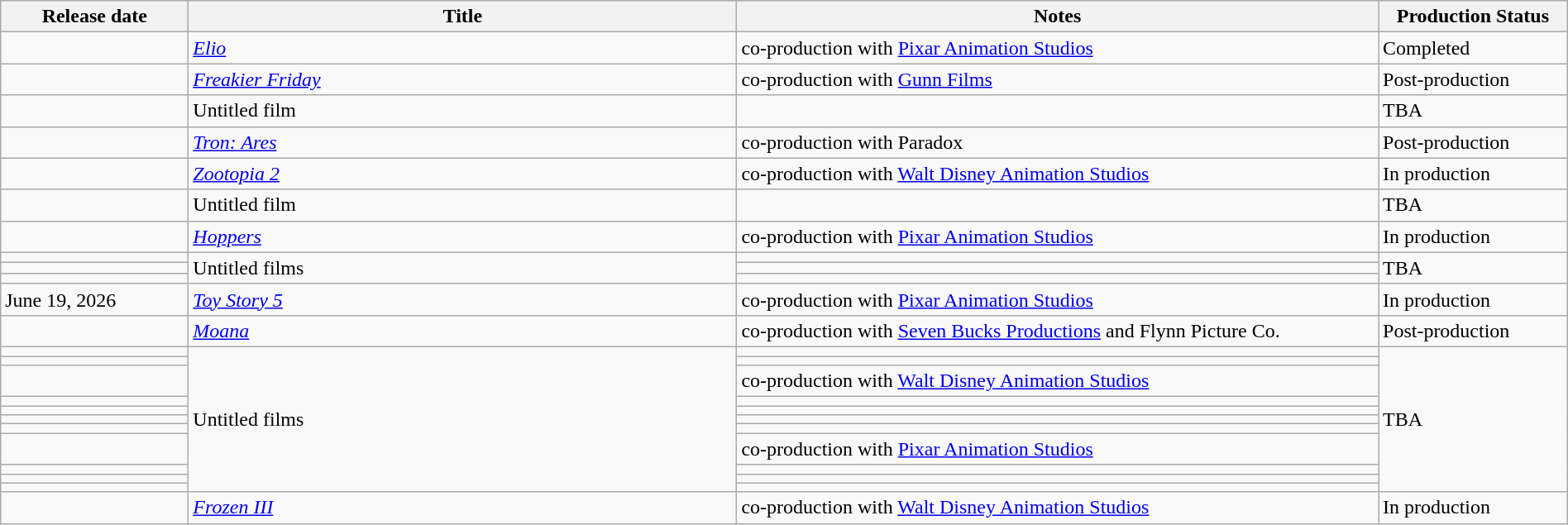<table class="wikitable sortable" style="width:100%;">
<tr>
<th style="width:9em;">Release date</th>
<th style="width:35%;">Title</th>
<th>Notes</th>
<th>Production Status</th>
</tr>
<tr>
<td></td>
<td><em><a href='#'>Elio</a></em></td>
<td>co-production with <a href='#'>Pixar Animation Studios</a></td>
<td>Completed</td>
</tr>
<tr>
<td></td>
<td><em><a href='#'>Freakier Friday</a></em></td>
<td>co-production with <a href='#'>Gunn Films</a></td>
<td>Post-production</td>
</tr>
<tr>
<td></td>
<td>Untitled film</td>
<td></td>
<td>TBA</td>
</tr>
<tr>
<td></td>
<td><em><a href='#'>Tron: Ares</a></em></td>
<td>co-production with Paradox</td>
<td>Post-production</td>
</tr>
<tr>
<td></td>
<td><em><a href='#'>Zootopia 2</a></em></td>
<td>co-production with <a href='#'>Walt Disney Animation Studios</a></td>
<td>In production</td>
</tr>
<tr>
<td></td>
<td>Untitled film</td>
<td></td>
<td>TBA</td>
</tr>
<tr>
<td></td>
<td><em><a href='#'>Hoppers</a></em></td>
<td>co-production with <a href='#'>Pixar Animation Studios</a></td>
<td>In production</td>
</tr>
<tr>
<td></td>
<td rowspan="3">Untitled films</td>
<td></td>
<td rowspan="3">TBA</td>
</tr>
<tr>
<td></td>
<td></td>
</tr>
<tr>
<td></td>
<td></td>
</tr>
<tr>
<td>June 19, 2026</td>
<td><em><a href='#'>Toy Story 5</a></em></td>
<td>co-production with <a href='#'>Pixar Animation Studios</a></td>
<td>In production</td>
</tr>
<tr>
<td></td>
<td><em><a href='#'>Moana</a></em></td>
<td>co-production with <a href='#'>Seven Bucks Productions</a> and Flynn Picture Co.</td>
<td>Post-production</td>
</tr>
<tr>
<td></td>
<td rowspan="11">Untitled films</td>
<td></td>
<td rowspan="11">TBA</td>
</tr>
<tr>
<td></td>
<td></td>
</tr>
<tr>
<td></td>
<td>co-production with <a href='#'>Walt Disney Animation Studios</a></td>
</tr>
<tr>
<td></td>
<td></td>
</tr>
<tr>
<td></td>
<td></td>
</tr>
<tr>
<td></td>
<td></td>
</tr>
<tr>
<td></td>
<td></td>
</tr>
<tr>
<td></td>
<td>co-production with <a href='#'>Pixar Animation Studios</a></td>
</tr>
<tr>
<td></td>
<td></td>
</tr>
<tr>
<td></td>
<td></td>
</tr>
<tr>
<td></td>
<td></td>
</tr>
<tr>
<td></td>
<td><a href='#'><em>Frozen III</em></a></td>
<td>co-production with <a href='#'>Walt Disney Animation Studios</a></td>
<td>In production</td>
</tr>
</table>
